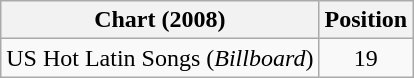<table class="wikitable">
<tr>
<th>Chart (2008)</th>
<th>Position</th>
</tr>
<tr>
<td>US Hot Latin Songs (<em>Billboard</em>)</td>
<td align="center">19</td>
</tr>
</table>
